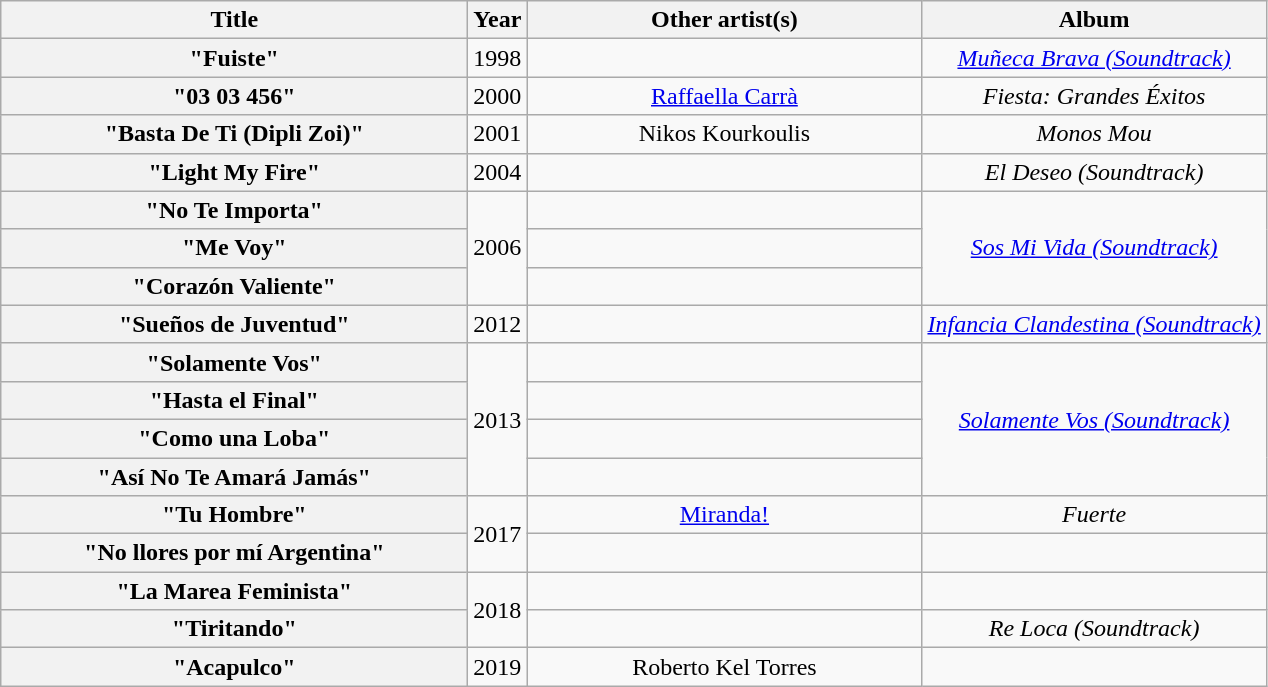<table class="wikitable plainrowheaders" style="text-align:center;">
<tr>
<th scope="col" style="width:19em;">Title</th>
<th scope="col" style="width:1em;">Year</th>
<th scope="col" style="width:16em;">Other artist(s)</th>
<th scope="col">Album</th>
</tr>
<tr>
<th scope="row">"Fuiste"</th>
<td rowspan="row">1998</td>
<td></td>
<td><em><a href='#'>Muñeca Brava (Soundtrack)</a></em></td>
</tr>
<tr>
<th scope="row">"03 03 456"</th>
<td rowspan="row">2000</td>
<td><a href='#'>Raffaella Carrà</a></td>
<td><em>Fiesta: Grandes Éxitos</em></td>
</tr>
<tr>
<th scope="row">"Basta De Ti (Dipli Zoi)"</th>
<td rowspan="row">2001</td>
<td>Nikos Kourkoulis</td>
<td><em>Monos Mou</em></td>
</tr>
<tr>
<th scope="row">"Light My Fire"</th>
<td>2004</td>
<td></td>
<td><em>El Deseo (Soundtrack)</em></td>
</tr>
<tr>
<th scope="row">"No Te Importa"</th>
<td rowspan="3">2006</td>
<td></td>
<td rowspan="3"><em><a href='#'>Sos Mi Vida (Soundtrack)</a></em></td>
</tr>
<tr>
<th scope="row">"Me Voy"</th>
<td></td>
</tr>
<tr>
<th scope="row">"Corazón Valiente"</th>
<td></td>
</tr>
<tr>
<th scope="row">"Sueños de Juventud"</th>
<td>2012</td>
<td></td>
<td><em><a href='#'>Infancia Clandestina (Soundtrack)</a></em></td>
</tr>
<tr>
<th scope="row">"Solamente Vos"</th>
<td rowspan="4">2013</td>
<td></td>
<td rowspan="4"><em><a href='#'>Solamente Vos (Soundtrack)</a></em></td>
</tr>
<tr>
<th scope="row">"Hasta el Final"</th>
<td></td>
</tr>
<tr>
<th scope="row">"Como una Loba"</th>
<td></td>
</tr>
<tr>
<th scope="row">"Así No Te Amará Jamás"</th>
<td></td>
</tr>
<tr>
<th scope="row">"Tu Hombre"</th>
<td rowspan="2">2017</td>
<td><a href='#'>Miranda!</a></td>
<td><em>Fuerte</em></td>
</tr>
<tr>
<th scope="row">"No llores por mí Argentina"</th>
<td></td>
<td></td>
</tr>
<tr>
<th scope="row">"La Marea Feminista"</th>
<td rowspan="2">2018</td>
<td></td>
<td></td>
</tr>
<tr>
<th scope="row">"Tiritando"</th>
<td></td>
<td><em>Re Loca (Soundtrack)</em></td>
</tr>
<tr>
<th scope="row">"Acapulco"</th>
<td>2019</td>
<td>Roberto Kel Torres</td>
<td></td>
</tr>
</table>
